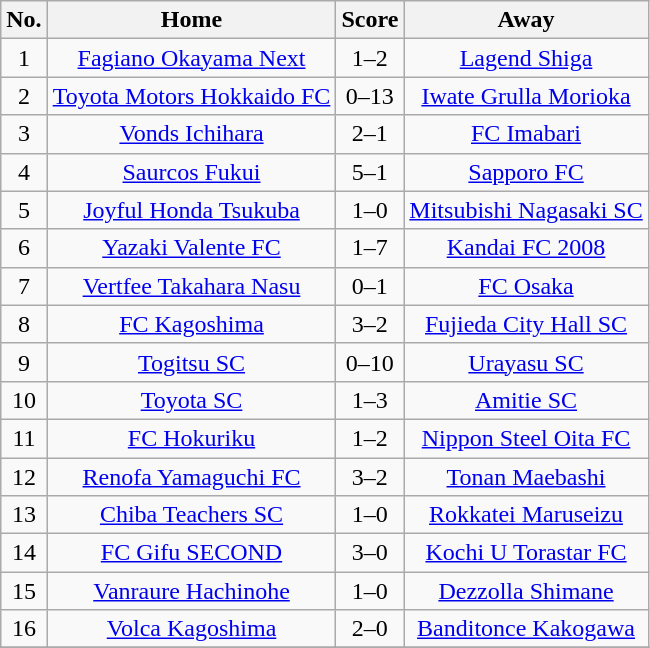<table class="wikitable" style="text-align: center">
<tr>
<th>No.</th>
<th>Home</th>
<th>Score</th>
<th>Away</th>
</tr>
<tr>
<td>1</td>
<td><a href='#'>Fagiano Okayama Next</a></td>
<td>1–2</td>
<td><a href='#'>Lagend Shiga</a></td>
</tr>
<tr>
<td>2</td>
<td><a href='#'>Toyota Motors Hokkaido FC</a></td>
<td>0–13</td>
<td><a href='#'>Iwate Grulla Morioka</a></td>
</tr>
<tr>
<td>3</td>
<td><a href='#'>Vonds Ichihara</a></td>
<td>2–1</td>
<td><a href='#'>FC Imabari</a></td>
</tr>
<tr>
<td>4</td>
<td><a href='#'>Saurcos Fukui</a></td>
<td>5–1</td>
<td><a href='#'>Sapporo FC</a></td>
</tr>
<tr>
<td>5</td>
<td><a href='#'>Joyful Honda Tsukuba</a></td>
<td>1–0</td>
<td><a href='#'>Mitsubishi Nagasaki SC</a></td>
</tr>
<tr>
<td>6</td>
<td><a href='#'>Yazaki Valente FC</a></td>
<td>1–7</td>
<td><a href='#'>Kandai FC 2008</a></td>
</tr>
<tr>
<td>7</td>
<td><a href='#'>Vertfee Takahara Nasu</a></td>
<td>0–1</td>
<td><a href='#'>FC Osaka</a></td>
</tr>
<tr>
<td>8</td>
<td><a href='#'>FC Kagoshima</a></td>
<td>3–2</td>
<td><a href='#'>Fujieda City Hall SC</a></td>
</tr>
<tr>
<td>9</td>
<td><a href='#'>Togitsu SC</a></td>
<td>0–10</td>
<td><a href='#'>Urayasu SC</a></td>
</tr>
<tr>
<td>10</td>
<td><a href='#'>Toyota SC</a></td>
<td>1–3</td>
<td><a href='#'>Amitie SC</a></td>
</tr>
<tr>
<td>11</td>
<td><a href='#'>FC Hokuriku</a></td>
<td>1–2</td>
<td><a href='#'>Nippon Steel Oita FC</a></td>
</tr>
<tr>
<td>12</td>
<td><a href='#'>Renofa Yamaguchi FC</a></td>
<td>3–2</td>
<td><a href='#'>Tonan Maebashi</a></td>
</tr>
<tr>
<td>13</td>
<td><a href='#'>Chiba Teachers SC</a></td>
<td>1–0</td>
<td><a href='#'>Rokkatei Maruseizu</a></td>
</tr>
<tr>
<td>14</td>
<td><a href='#'>FC Gifu SECOND</a></td>
<td>3–0</td>
<td><a href='#'>Kochi U Torastar FC</a></td>
</tr>
<tr>
<td>15</td>
<td><a href='#'>Vanraure Hachinohe</a></td>
<td>1–0</td>
<td><a href='#'>Dezzolla Shimane</a></td>
</tr>
<tr>
<td>16</td>
<td><a href='#'>Volca Kagoshima</a></td>
<td>2–0</td>
<td><a href='#'>Banditonce Kakogawa</a></td>
</tr>
<tr>
</tr>
</table>
